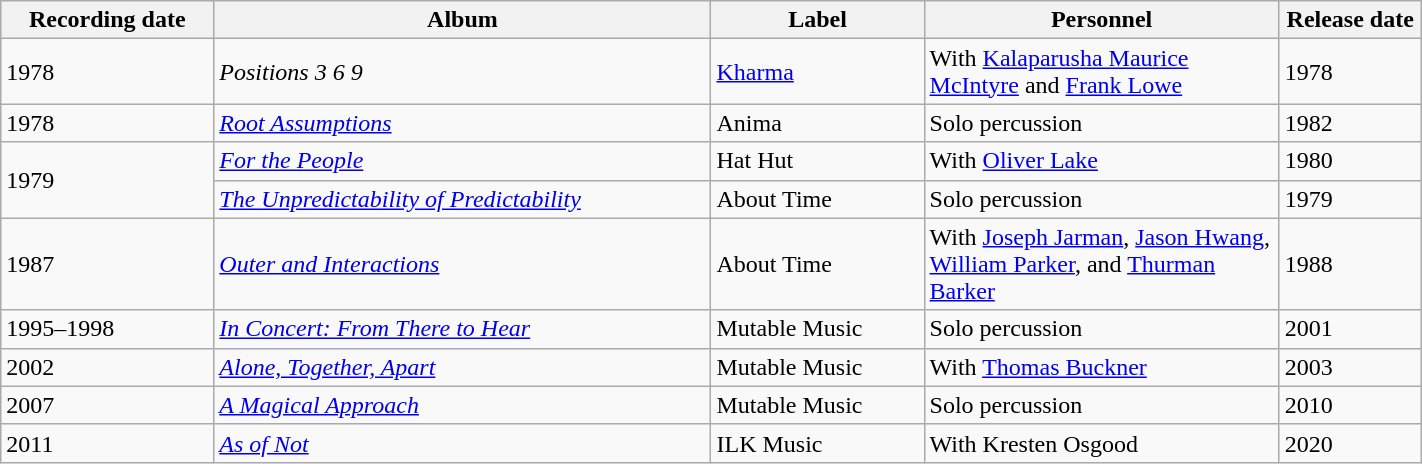<table class="wikitable sortable" style="width:75%">
<tr>
<th style="vertical-align:bottom; text-align:center; width:15%;">Recording date</th>
<th style="vertical-align:bottom; text-align:center; width:35%;">Album</th>
<th style="vertical-align:bottom; text-align:center; width:15%;">Label</th>
<th style="vertical-align:bottom; text-align:center; width:25%;">Personnel</th>
<th style="vertical-align:bottom; text-align:center; width:10%;">Release date</th>
</tr>
<tr>
<td>1978</td>
<td><em>Positions 3 6 9</em></td>
<td><a href='#'>Kharma</a></td>
<td>With <a href='#'>Kalaparusha Maurice McIntyre</a> and <a href='#'>Frank Lowe</a></td>
<td>1978</td>
</tr>
<tr>
<td>1978</td>
<td><em><a href='#'>Root Assumptions</a></em></td>
<td>Anima</td>
<td>Solo percussion</td>
<td>1982</td>
</tr>
<tr>
<td rowspan="2">1979</td>
<td><em><a href='#'>For the People</a></em></td>
<td>Hat Hut</td>
<td>With <a href='#'>Oliver Lake</a></td>
<td>1980</td>
</tr>
<tr>
<td><em><a href='#'>The Unpredictability of Predictability</a></em></td>
<td>About Time</td>
<td>Solo percussion</td>
<td>1979</td>
</tr>
<tr>
<td>1987</td>
<td><em><a href='#'>Outer and Interactions</a></em></td>
<td>About Time</td>
<td>With <a href='#'>Joseph Jarman</a>, <a href='#'>Jason Hwang</a>, <a href='#'>William Parker</a>, and <a href='#'>Thurman Barker</a></td>
<td>1988</td>
</tr>
<tr>
<td>1995–1998</td>
<td><em><a href='#'>In Concert: From There to Hear</a></em></td>
<td>Mutable Music</td>
<td>Solo percussion</td>
<td>2001</td>
</tr>
<tr>
<td>2002</td>
<td><em><a href='#'>Alone, Together, Apart</a></em></td>
<td>Mutable Music</td>
<td>With <a href='#'>Thomas Buckner</a></td>
<td>2003</td>
</tr>
<tr>
<td>2007</td>
<td><em><a href='#'>A Magical Approach</a></em></td>
<td>Mutable Music</td>
<td>Solo percussion</td>
<td>2010</td>
</tr>
<tr>
<td>2011</td>
<td><em><a href='#'>As of Not</a></em></td>
<td>ILK Music</td>
<td>With Kresten Osgood</td>
<td>2020</td>
</tr>
</table>
